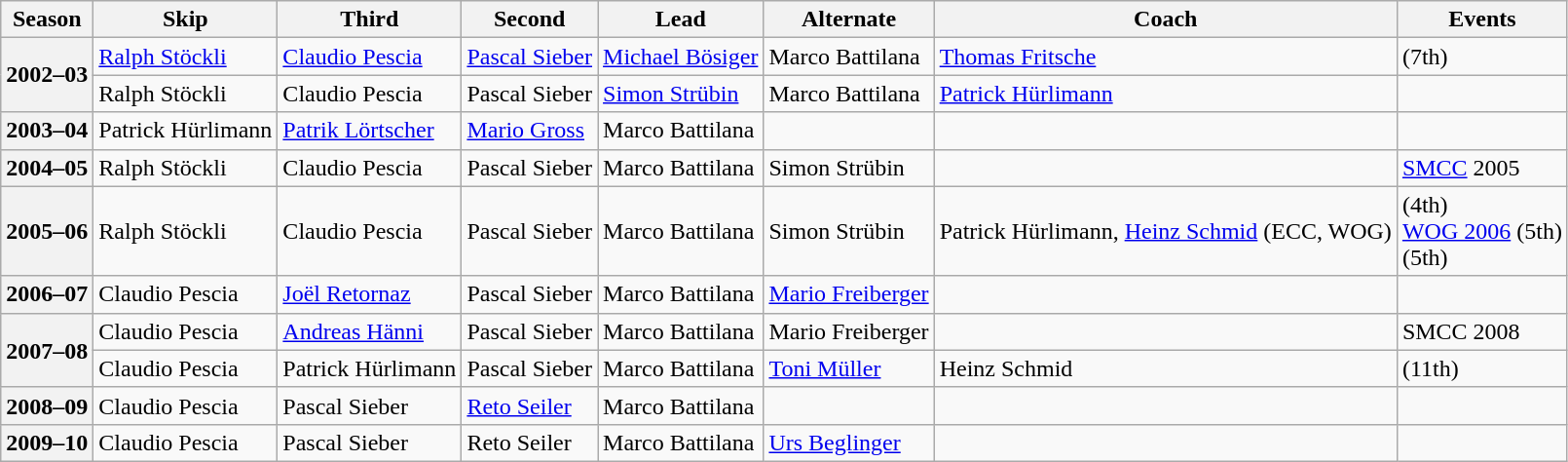<table class="wikitable">
<tr>
<th scope="col">Season</th>
<th scope="col">Skip</th>
<th scope="col">Third</th>
<th scope="col">Second</th>
<th scope="col">Lead</th>
<th scope="col">Alternate</th>
<th scope="col">Coach</th>
<th scope="col">Events</th>
</tr>
<tr>
<th scope="row" rowspan=2>2002–03</th>
<td><a href='#'>Ralph Stöckli</a></td>
<td><a href='#'>Claudio Pescia</a></td>
<td><a href='#'>Pascal Sieber</a></td>
<td><a href='#'>Michael Bösiger</a></td>
<td>Marco Battilana</td>
<td><a href='#'>Thomas Fritsche</a></td>
<td> (7th)</td>
</tr>
<tr>
<td>Ralph Stöckli</td>
<td>Claudio Pescia</td>
<td>Pascal Sieber</td>
<td><a href='#'>Simon Strübin</a></td>
<td>Marco Battilana</td>
<td><a href='#'>Patrick Hürlimann</a></td>
<td> </td>
</tr>
<tr>
<th scope="row">2003–04</th>
<td>Patrick Hürlimann</td>
<td><a href='#'>Patrik Lörtscher</a></td>
<td><a href='#'>Mario Gross</a></td>
<td>Marco Battilana</td>
<td></td>
<td></td>
<td></td>
</tr>
<tr>
<th scope="row">2004–05</th>
<td>Ralph Stöckli</td>
<td>Claudio Pescia</td>
<td>Pascal Sieber</td>
<td>Marco Battilana</td>
<td>Simon Strübin</td>
<td></td>
<td><a href='#'>SMCC</a> 2005 </td>
</tr>
<tr>
<th scope="row">2005–06</th>
<td>Ralph Stöckli</td>
<td>Claudio Pescia</td>
<td>Pascal Sieber</td>
<td>Marco Battilana</td>
<td>Simon Strübin</td>
<td>Patrick Hürlimann, <a href='#'>Heinz Schmid</a> (ECC, WOG)</td>
<td> (4th)<br><a href='#'>WOG 2006</a> (5th)<br> (5th)</td>
</tr>
<tr>
<th scope="row">2006–07</th>
<td>Claudio Pescia</td>
<td><a href='#'>Joël Retornaz</a></td>
<td>Pascal Sieber</td>
<td>Marco Battilana</td>
<td><a href='#'>Mario Freiberger</a></td>
<td></td>
<td></td>
</tr>
<tr>
<th scope="row" rowspan=2>2007–08</th>
<td>Claudio Pescia</td>
<td><a href='#'>Andreas Hänni</a></td>
<td>Pascal Sieber</td>
<td>Marco Battilana</td>
<td>Mario Freiberger</td>
<td></td>
<td>SMCC 2008 </td>
</tr>
<tr>
<td>Claudio Pescia</td>
<td>Patrick Hürlimann</td>
<td>Pascal Sieber</td>
<td>Marco Battilana</td>
<td><a href='#'>Toni Müller</a></td>
<td>Heinz Schmid</td>
<td> (11th)</td>
</tr>
<tr>
<th scope="row">2008–09</th>
<td>Claudio Pescia</td>
<td>Pascal Sieber</td>
<td><a href='#'>Reto Seiler</a></td>
<td>Marco Battilana</td>
<td></td>
<td></td>
<td></td>
</tr>
<tr>
<th scope="row">2009–10</th>
<td>Claudio Pescia</td>
<td>Pascal Sieber</td>
<td>Reto Seiler</td>
<td>Marco Battilana</td>
<td><a href='#'>Urs Beglinger</a></td>
<td></td>
<td></td>
</tr>
</table>
